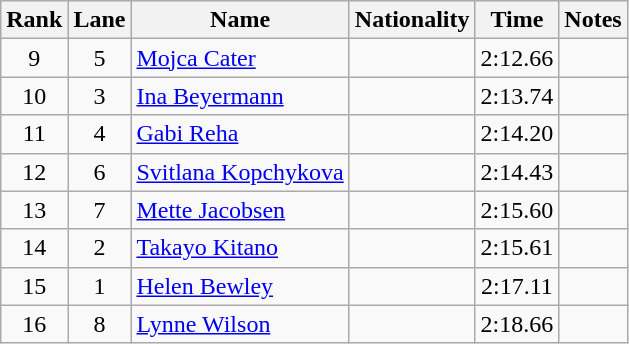<table class="wikitable sortable" style="text-align:center">
<tr>
<th>Rank</th>
<th>Lane</th>
<th>Name</th>
<th>Nationality</th>
<th>Time</th>
<th>Notes</th>
</tr>
<tr>
<td>9</td>
<td>5</td>
<td align=left><a href='#'>Mojca Cater</a></td>
<td align=left></td>
<td>2:12.66</td>
<td></td>
</tr>
<tr>
<td>10</td>
<td>3</td>
<td align=left><a href='#'>Ina Beyermann</a></td>
<td align=left></td>
<td>2:13.74</td>
<td></td>
</tr>
<tr>
<td>11</td>
<td>4</td>
<td align=left><a href='#'>Gabi Reha</a></td>
<td align=left></td>
<td>2:14.20</td>
<td></td>
</tr>
<tr>
<td>12</td>
<td>6</td>
<td align=left><a href='#'>Svitlana Kopchykova</a></td>
<td align=left></td>
<td>2:14.43</td>
<td></td>
</tr>
<tr>
<td>13</td>
<td>7</td>
<td align=left><a href='#'>Mette Jacobsen</a></td>
<td align=left></td>
<td>2:15.60</td>
<td></td>
</tr>
<tr>
<td>14</td>
<td>2</td>
<td align=left><a href='#'>Takayo Kitano</a></td>
<td align=left></td>
<td>2:15.61</td>
<td></td>
</tr>
<tr>
<td>15</td>
<td>1</td>
<td align=left><a href='#'>Helen Bewley</a></td>
<td align=left></td>
<td>2:17.11</td>
<td></td>
</tr>
<tr>
<td>16</td>
<td>8</td>
<td align=left><a href='#'>Lynne Wilson</a></td>
<td align=left></td>
<td>2:18.66</td>
<td></td>
</tr>
</table>
